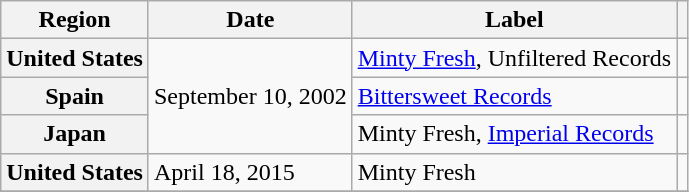<table class="wikitable plainrowheaders">
<tr>
<th scope="col">Region</th>
<th scope="col">Date</th>
<th scope="col">Label</th>
<th scope="col"></th>
</tr>
<tr>
<th scope="row">United States</th>
<td rowspan="3">September 10, 2002</td>
<td><a href='#'>Minty Fresh</a>, Unfiltered Records</td>
<td></td>
</tr>
<tr>
<th scope="row">Spain</th>
<td><a href='#'>Bittersweet Records</a></td>
<td></td>
</tr>
<tr>
<th scope="row">Japan</th>
<td>Minty Fresh, <a href='#'>Imperial Records</a></td>
<td></td>
</tr>
<tr>
<th scope="row">United States</th>
<td>April 18, 2015</td>
<td>Minty Fresh</td>
<td></td>
</tr>
<tr>
</tr>
</table>
